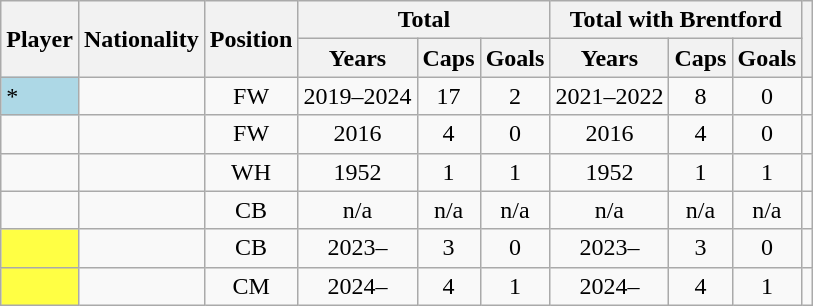<table style="text-align:center" class="wikitable sortable">
<tr>
<th rowspan="2">Player</th>
<th rowspan="2">Nationality</th>
<th rowspan="2">Position</th>
<th colspan="3">Total</th>
<th colspan="3">Total with Brentford</th>
<th rowspan="2"></th>
</tr>
<tr>
<th>Years</th>
<th>Caps</th>
<th>Goals</th>
<th>Years</th>
<th>Caps</th>
<th>Goals</th>
</tr>
<tr>
<td style="text-align:left; background:lightblue;"> *</td>
<td style="text-align:left;"></td>
<td>FW</td>
<td>2019–2024</td>
<td>17</td>
<td>2</td>
<td>2021–2022</td>
<td>8</td>
<td>0</td>
<td></td>
</tr>
<tr>
<td style="text-align:left;"></td>
<td style="text-align:left;"></td>
<td>FW</td>
<td>2016</td>
<td>4</td>
<td>0</td>
<td>2016</td>
<td>4</td>
<td>0</td>
<td></td>
</tr>
<tr>
<td style="text-align:left;"></td>
<td style="text-align:left;"></td>
<td>WH</td>
<td>1952</td>
<td>1</td>
<td>1</td>
<td>1952</td>
<td>1</td>
<td>1</td>
<td></td>
</tr>
<tr>
<td style="text-align:left;"></td>
<td style="text-align:left;"></td>
<td>CB</td>
<td>n/a</td>
<td>n/a</td>
<td>n/a</td>
<td>n/a</td>
<td>n/a</td>
<td>n/a</td>
<td></td>
</tr>
<tr>
<td style="text-align:left; background:#ff4;"> </td>
<td style="text-align:left;"></td>
<td>CB</td>
<td>2023–</td>
<td>3</td>
<td>0</td>
<td>2023–</td>
<td>3</td>
<td>0</td>
<td></td>
</tr>
<tr>
<td style="text-align:left; background:#ff4;"> </td>
<td style="text-align:left;"></td>
<td>CM</td>
<td>2024–</td>
<td>4</td>
<td>1</td>
<td>2024–</td>
<td>4</td>
<td>1</td>
<td></td>
</tr>
</table>
